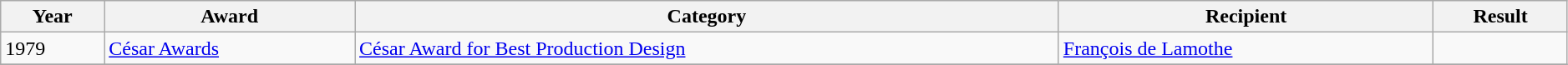<table class="wikitable" style="width:99%;">
<tr>
<th>Year</th>
<th>Award</th>
<th>Category</th>
<th>Recipient</th>
<th>Result</th>
</tr>
<tr>
<td>1979</td>
<td><a href='#'>César Awards</a></td>
<td><a href='#'>César Award for Best Production Design</a></td>
<td><a href='#'>François de Lamothe</a></td>
<td></td>
</tr>
<tr>
</tr>
</table>
